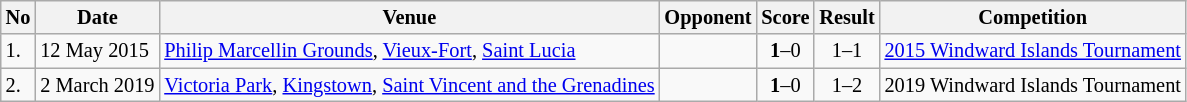<table class="wikitable" style="font-size:85%;">
<tr>
<th>No</th>
<th>Date</th>
<th>Venue</th>
<th>Opponent</th>
<th>Score</th>
<th>Result</th>
<th>Competition</th>
</tr>
<tr>
<td>1.</td>
<td>12 May 2015</td>
<td><a href='#'>Philip Marcellin Grounds</a>, <a href='#'>Vieux-Fort</a>, <a href='#'>Saint Lucia</a></td>
<td></td>
<td align=center><strong>1</strong>–0</td>
<td align=center>1–1</td>
<td><a href='#'>2015 Windward Islands Tournament</a></td>
</tr>
<tr>
<td>2.</td>
<td>2 March 2019</td>
<td><a href='#'>Victoria Park</a>, <a href='#'>Kingstown</a>, <a href='#'>Saint Vincent and the Grenadines</a></td>
<td></td>
<td align=center><strong>1</strong>–0</td>
<td align=center>1–2</td>
<td>2019 Windward Islands Tournament</td>
</tr>
</table>
